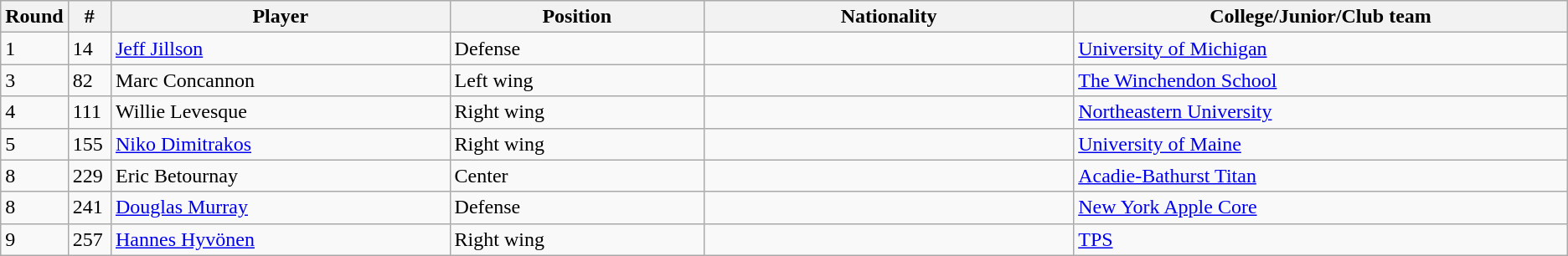<table class="wikitable">
<tr>
<th bgcolor="#DDDDFF" width="2.75%">Round</th>
<th bgcolor="#DDDDFF" width="2.75%">#</th>
<th bgcolor="#DDDDFF" width="22.0%">Player</th>
<th bgcolor="#DDDDFF" width="16.5%">Position</th>
<th bgcolor="#DDDDFF" width="24.0%">Nationality</th>
<th bgcolor="#DDDDFF" width="100.0%">College/Junior/Club team</th>
</tr>
<tr>
<td>1</td>
<td>14</td>
<td><a href='#'>Jeff Jillson</a></td>
<td>Defense</td>
<td></td>
<td><a href='#'>University of Michigan</a></td>
</tr>
<tr>
<td>3</td>
<td>82</td>
<td>Marc Concannon</td>
<td>Left wing</td>
<td></td>
<td><a href='#'>The Winchendon School</a></td>
</tr>
<tr>
<td>4</td>
<td>111</td>
<td>Willie Levesque</td>
<td>Right wing</td>
<td></td>
<td><a href='#'>Northeastern University</a></td>
</tr>
<tr>
<td>5</td>
<td>155</td>
<td><a href='#'>Niko Dimitrakos</a></td>
<td>Right wing</td>
<td></td>
<td><a href='#'>University of Maine</a></td>
</tr>
<tr>
<td>8</td>
<td>229</td>
<td>Eric Betournay</td>
<td>Center</td>
<td></td>
<td><a href='#'>Acadie-Bathurst Titan</a></td>
</tr>
<tr>
<td>8</td>
<td>241</td>
<td><a href='#'>Douglas Murray</a></td>
<td>Defense</td>
<td></td>
<td><a href='#'>New York Apple Core</a></td>
</tr>
<tr>
<td>9</td>
<td>257</td>
<td><a href='#'>Hannes Hyvönen</a></td>
<td>Right wing</td>
<td></td>
<td><a href='#'>TPS</a></td>
</tr>
</table>
